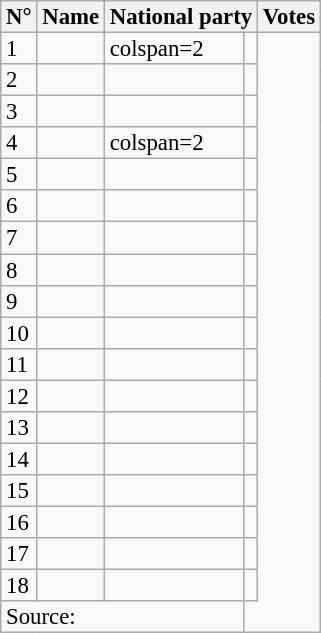<table class="wikitable sortable" style="font-size:95%;line-height:14px;">
<tr>
<th>N°</th>
<th>Name</th>
<th colspan="2">National party</th>
<th>Votes</th>
</tr>
<tr>
<td>1</td>
<td></td>
<td>colspan=2 </td>
<td></td>
</tr>
<tr>
<td>2</td>
<td></td>
<td></td>
<td></td>
</tr>
<tr>
<td>3</td>
<td><em></em></td>
<td></td>
<td></td>
</tr>
<tr>
<td>4</td>
<td></td>
<td>colspan=2 </td>
<td></td>
</tr>
<tr>
<td>5</td>
<td></td>
<td></td>
<td></td>
</tr>
<tr>
<td>6</td>
<td></td>
<td></td>
<td></td>
</tr>
<tr>
<td>7</td>
<td></td>
<td></td>
<td></td>
</tr>
<tr>
<td>8</td>
<td></td>
<td></td>
<td></td>
</tr>
<tr>
<td>9</td>
<td></td>
<td></td>
<td></td>
</tr>
<tr>
<td>10</td>
<td></td>
<td></td>
<td></td>
</tr>
<tr>
<td>11</td>
<td></td>
<td></td>
<td></td>
</tr>
<tr>
<td>12</td>
<td></td>
<td></td>
<td></td>
</tr>
<tr>
<td>13</td>
<td></td>
<td></td>
<td></td>
</tr>
<tr>
<td>14</td>
<td></td>
<td></td>
<td></td>
</tr>
<tr>
<td>15</td>
<td></td>
<td></td>
<td></td>
</tr>
<tr>
<td>16</td>
<td></td>
<td></td>
<td></td>
</tr>
<tr>
<td>17</td>
<td></td>
<td></td>
<td></td>
</tr>
<tr>
<td>18</td>
<td></td>
<td></td>
<td></td>
</tr>
<tr>
<td colspan="3">Source: </td>
</tr>
</table>
